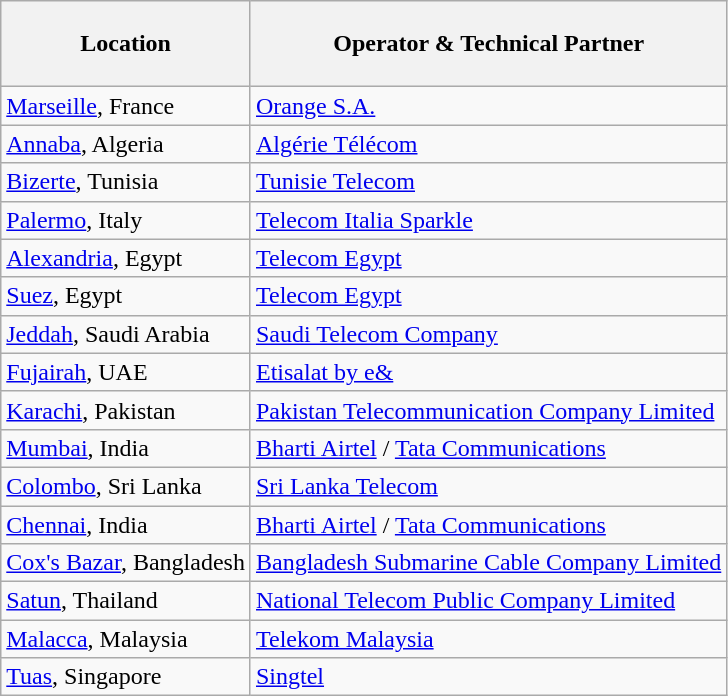<table class="wikitable">
<tr>
<th><blockquote>Location</blockquote></th>
<th>Operator & Technical Partner</th>
</tr>
<tr>
<td><a href='#'>Marseille</a>, France</td>
<td><a href='#'>Orange S.A.</a></td>
</tr>
<tr>
<td><a href='#'>Annaba</a>, Algeria</td>
<td><a href='#'>Algérie Télécom</a></td>
</tr>
<tr>
<td><a href='#'>Bizerte</a>, Tunisia</td>
<td><a href='#'>Tunisie Telecom</a></td>
</tr>
<tr>
<td><a href='#'>Palermo</a>, Italy</td>
<td><a href='#'>Telecom Italia Sparkle</a></td>
</tr>
<tr>
<td><a href='#'>Alexandria</a>, Egypt</td>
<td><a href='#'>Telecom Egypt</a></td>
</tr>
<tr>
<td><a href='#'>Suez</a>, Egypt</td>
<td><a href='#'>Telecom Egypt</a></td>
</tr>
<tr>
<td><a href='#'>Jeddah</a>, Saudi Arabia</td>
<td><a href='#'>Saudi Telecom Company</a></td>
</tr>
<tr>
<td><a href='#'>Fujairah</a>, UAE</td>
<td><a href='#'>Etisalat by e&</a></td>
</tr>
<tr>
<td><a href='#'>Karachi</a>, Pakistan</td>
<td><a href='#'>Pakistan Telecommunication Company Limited</a></td>
</tr>
<tr>
<td><a href='#'>Mumbai</a>, India</td>
<td><a href='#'>Bharti Airtel</a> / <a href='#'>Tata Communications</a></td>
</tr>
<tr>
<td><a href='#'>Colombo</a>, Sri Lanka</td>
<td><a href='#'>Sri Lanka Telecom</a></td>
</tr>
<tr>
<td><a href='#'>Chennai</a>, India</td>
<td><a href='#'>Bharti Airtel</a> / <a href='#'>Tata Communications</a></td>
</tr>
<tr>
<td><a href='#'>Cox's Bazar</a>, Bangladesh</td>
<td><a href='#'>Bangladesh Submarine Cable Company Limited</a></td>
</tr>
<tr>
<td><a href='#'>Satun</a>, Thailand</td>
<td><a href='#'>National Telecom Public Company Limited</a></td>
</tr>
<tr>
<td><a href='#'>Malacca</a>, Malaysia</td>
<td><a href='#'>Telekom Malaysia</a></td>
</tr>
<tr>
<td><a href='#'>Tuas</a>, Singapore</td>
<td><a href='#'>Singtel</a></td>
</tr>
</table>
